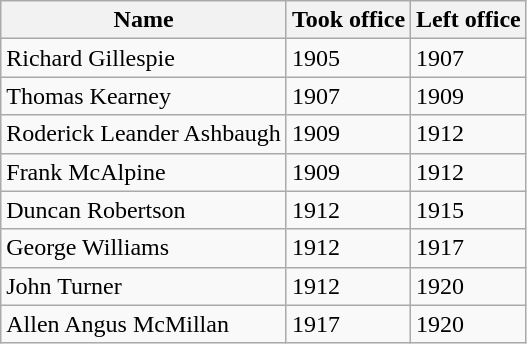<table class="wikitable">
<tr>
<th>Name</th>
<th>Took office</th>
<th>Left office</th>
</tr>
<tr>
<td>Richard Gillespie</td>
<td>1905</td>
<td>1907</td>
</tr>
<tr>
<td>Thomas Kearney</td>
<td>1907</td>
<td>1909</td>
</tr>
<tr>
<td>Roderick Leander Ashbaugh</td>
<td>1909</td>
<td>1912</td>
</tr>
<tr>
<td>Frank McAlpine</td>
<td>1909</td>
<td>1912</td>
</tr>
<tr>
<td>Duncan Robertson</td>
<td>1912</td>
<td>1915</td>
</tr>
<tr>
<td>George Williams</td>
<td>1912</td>
<td>1917</td>
</tr>
<tr>
<td>John Turner</td>
<td>1912</td>
<td>1920</td>
</tr>
<tr>
<td>Allen Angus McMillan</td>
<td>1917</td>
<td>1920</td>
</tr>
</table>
